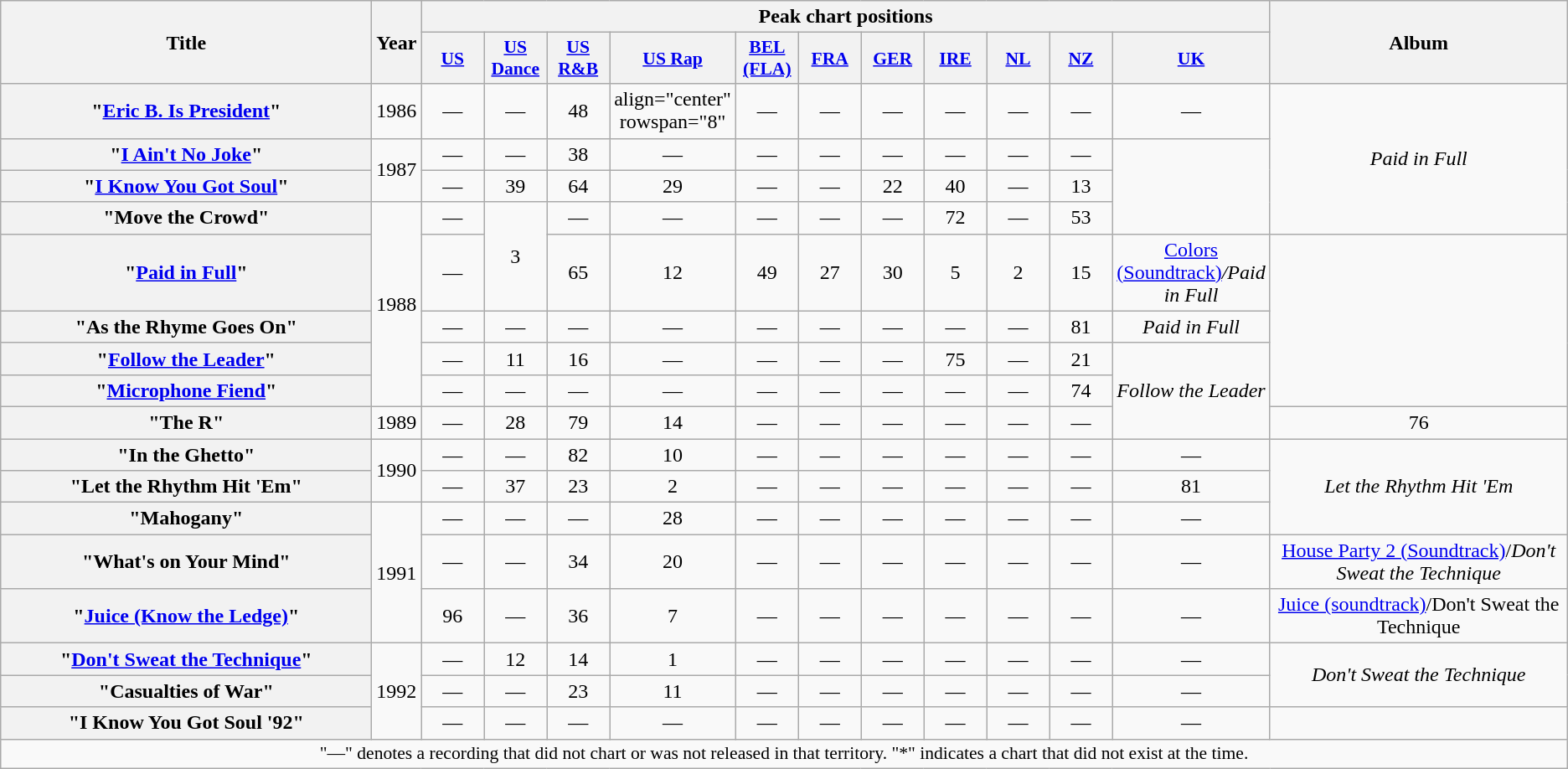<table class="wikitable plainrowheaders" style="text-align:center;" border="1">
<tr>
<th scope="col" rowspan="2" style="width:18em;">Title</th>
<th scope="col" rowspan="2">Year</th>
<th scope="col" colspan="11">Peak chart positions</th>
<th scope="col" rowspan="2">Album</th>
</tr>
<tr>
<th scope="col" style="width:3em;font-size:90%;"><a href='#'>US</a><br></th>
<th scope="col" style="width:3em;font-size:90%;"><a href='#'>US Dance</a><br></th>
<th scope="col" style="width:3em;font-size:90%;"><a href='#'>US R&B</a><br></th>
<th scope="col" style="width:3em;font-size:90%;"><a href='#'>US Rap</a><br></th>
<th scope="col" style="width:3em;font-size:90%;"><a href='#'>BEL<br>(FLA)</a></th>
<th scope="col" style="width:3em;font-size:90%;"><a href='#'>FRA</a></th>
<th scope="col" style="width:3em;font-size:90%;"><a href='#'>GER</a></th>
<th scope="col" style="width:3em;font-size:90%;"><a href='#'>IRE</a></th>
<th scope="col" style="width:3em;font-size:90%;"><a href='#'>NL</a><br></th>
<th scope="col" style="width:3em;font-size:90%;"><a href='#'>NZ</a><br></th>
<th scope="col" style="width:3em;font-size:90%;"><a href='#'>UK</a><br></th>
</tr>
<tr>
<th scope="row">"<a href='#'>Eric B. Is President</a>"</th>
<td>1986</td>
<td>—</td>
<td>—</td>
<td>48</td>
<td>align="center" rowspan="8" </td>
<td>—</td>
<td>—</td>
<td>—</td>
<td>—</td>
<td>—</td>
<td>—</td>
<td>—</td>
<td rowspan="4"><em>Paid in Full</em></td>
</tr>
<tr>
<th scope="row">"<a href='#'>I Ain't No Joke</a>"</th>
<td rowspan="2">1987</td>
<td>—</td>
<td>—</td>
<td>38</td>
<td>—</td>
<td>—</td>
<td>—</td>
<td>—</td>
<td>—</td>
<td>—</td>
<td>—</td>
</tr>
<tr>
<th scope="row">"<a href='#'>I Know You Got Soul</a>"</th>
<td>—</td>
<td>39</td>
<td>64</td>
<td>29</td>
<td>—</td>
<td>—</td>
<td>22</td>
<td>40</td>
<td>—</td>
<td>13</td>
</tr>
<tr>
<th scope="row">"Move the Crowd"</th>
<td rowspan="5">1988</td>
<td>—</td>
<td rowspan="2">3</td>
<td>—</td>
<td>—</td>
<td>—</td>
<td>—</td>
<td>—</td>
<td>72</td>
<td>—</td>
<td>53</td>
</tr>
<tr>
<th scope="row">"<a href='#'>Paid in Full</a>"</th>
<td>—</td>
<td>65</td>
<td>12</td>
<td>49</td>
<td>27</td>
<td>30</td>
<td>5</td>
<td>2</td>
<td>15</td>
<td><a href='#'>Colors (Soundtrack)</a><em>/Paid in Full</em></td>
</tr>
<tr>
<th scope="row">"As the Rhyme Goes On"</th>
<td>—</td>
<td>—</td>
<td>—</td>
<td>—</td>
<td>—</td>
<td>—</td>
<td>—</td>
<td>—</td>
<td>—</td>
<td>81</td>
<td><em>Paid in Full</em></td>
</tr>
<tr>
<th scope="row">"<a href='#'>Follow the Leader</a>"</th>
<td>—</td>
<td>11</td>
<td>16</td>
<td>—</td>
<td>—</td>
<td>—</td>
<td>—</td>
<td>75</td>
<td>—</td>
<td>21</td>
<td rowspan="3"><em>Follow the Leader</em></td>
</tr>
<tr>
<th scope="row">"<a href='#'>Microphone Fiend</a>"</th>
<td>—</td>
<td>—</td>
<td>—</td>
<td>—</td>
<td>—</td>
<td>—</td>
<td>—</td>
<td>—</td>
<td>—</td>
<td>74</td>
</tr>
<tr>
<th scope="row">"The R"</th>
<td>1989</td>
<td>—</td>
<td>28</td>
<td>79</td>
<td>14</td>
<td>—</td>
<td>—</td>
<td>—</td>
<td>—</td>
<td>—</td>
<td>—</td>
<td>76</td>
</tr>
<tr>
<th scope="row">"In the Ghetto"</th>
<td rowspan="2">1990</td>
<td>—</td>
<td>—</td>
<td>82</td>
<td>10</td>
<td>—</td>
<td>—</td>
<td>—</td>
<td>—</td>
<td>—</td>
<td>—</td>
<td>—</td>
<td rowspan="3"><em>Let the Rhythm Hit 'Em</em></td>
</tr>
<tr>
<th scope="row">"Let the Rhythm Hit 'Em"</th>
<td>—</td>
<td>37</td>
<td>23</td>
<td>2</td>
<td>—</td>
<td>—</td>
<td>—</td>
<td>—</td>
<td>—</td>
<td>—</td>
<td>81</td>
</tr>
<tr>
<th scope="row">"Mahogany"</th>
<td rowspan="3">1991</td>
<td>—</td>
<td>—</td>
<td>—</td>
<td>28</td>
<td>—</td>
<td>—</td>
<td>—</td>
<td>—</td>
<td>—</td>
<td>—</td>
<td>—</td>
</tr>
<tr>
<th scope="row">"What's on Your Mind"</th>
<td>—</td>
<td>—</td>
<td>34</td>
<td>20</td>
<td>—</td>
<td>—</td>
<td>—</td>
<td>—</td>
<td>—</td>
<td>—</td>
<td>—</td>
<td><a href='#'>House Party 2 (Soundtrack)</a>/<em>Don't Sweat the Technique</em></td>
</tr>
<tr>
<th scope="row">"<a href='#'>Juice (Know the Ledge)</a>"</th>
<td>96</td>
<td>—</td>
<td>36</td>
<td>7</td>
<td>—</td>
<td>—</td>
<td>—</td>
<td>—</td>
<td>—</td>
<td>—</td>
<td>—</td>
<td><a href='#'>Juice (soundtrack)</a>/Don't Sweat the Technique</td>
</tr>
<tr>
<th scope="row">"<a href='#'>Don't Sweat the Technique</a>"</th>
<td rowspan="3">1992</td>
<td>—</td>
<td>12</td>
<td>14</td>
<td>1</td>
<td>—</td>
<td>—</td>
<td>—</td>
<td>—</td>
<td>—</td>
<td>—</td>
<td>—</td>
<td rowspan="2"><em>Don't Sweat the Technique</em></td>
</tr>
<tr>
<th scope="row">"Casualties of War"</th>
<td>—</td>
<td>—</td>
<td>23</td>
<td>11</td>
<td>—</td>
<td>—</td>
<td>—</td>
<td>—</td>
<td>—</td>
<td>—</td>
<td>—</td>
</tr>
<tr>
<th scope="row">"I Know You Got Soul '92"</th>
<td>—</td>
<td>—</td>
<td>—</td>
<td>—</td>
<td>—</td>
<td>—</td>
<td>—</td>
<td>—</td>
<td>—</td>
<td>—</td>
<td>—</td>
<td></td>
</tr>
<tr>
<td colspan="14" style="font-size:90%">"—" denotes a recording that did not chart or was not released in that territory. "*" indicates a chart that did not exist at the time.</td>
</tr>
</table>
